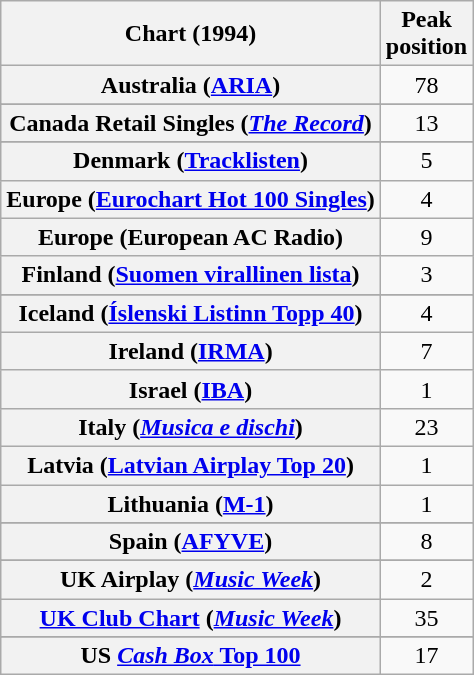<table class="wikitable sortable plainrowheaders" style="text-align:center">
<tr>
<th scope="col">Chart (1994)</th>
<th scope="col">Peak<br>position</th>
</tr>
<tr>
<th scope="row">Australia (<a href='#'>ARIA</a>)</th>
<td>78</td>
</tr>
<tr>
</tr>
<tr>
</tr>
<tr>
<th scope="row">Canada Retail Singles (<em><a href='#'>The Record</a></em>)</th>
<td>13</td>
</tr>
<tr>
</tr>
<tr>
<th scope="row">Denmark (<a href='#'>Tracklisten</a>)</th>
<td>5</td>
</tr>
<tr>
<th scope="row">Europe (<a href='#'>Eurochart Hot 100 Singles</a>)</th>
<td>4</td>
</tr>
<tr>
<th scope="row">Europe (European AC Radio)</th>
<td>9</td>
</tr>
<tr>
<th scope="row">Finland (<a href='#'>Suomen virallinen lista</a>)</th>
<td>3</td>
</tr>
<tr>
</tr>
<tr>
<th scope="row">Iceland (<a href='#'>Íslenski Listinn Topp 40</a>)</th>
<td>4</td>
</tr>
<tr>
<th scope="row">Ireland (<a href='#'>IRMA</a>)</th>
<td>7</td>
</tr>
<tr>
<th scope="row">Israel (<a href='#'>IBA</a>)</th>
<td>1</td>
</tr>
<tr>
<th scope="row">Italy (<em><a href='#'>Musica e dischi</a></em>)</th>
<td>23</td>
</tr>
<tr>
<th scope="row">Latvia (<a href='#'>Latvian Airplay Top 20</a>)</th>
<td>1</td>
</tr>
<tr>
<th scope="row">Lithuania (<a href='#'>M-1</a>)</th>
<td>1</td>
</tr>
<tr>
</tr>
<tr>
<th scope="row">Spain (<a href='#'>AFYVE</a>)</th>
<td>8</td>
</tr>
<tr>
</tr>
<tr>
</tr>
<tr>
</tr>
<tr>
<th scope="row">UK Airplay (<em><a href='#'>Music Week</a></em>)</th>
<td>2</td>
</tr>
<tr>
<th scope="row"><a href='#'>UK Club Chart</a> (<em><a href='#'>Music Week</a></em>)</th>
<td>35</td>
</tr>
<tr>
</tr>
<tr>
</tr>
<tr>
</tr>
<tr>
</tr>
<tr>
</tr>
<tr>
<th scope="row">US <a href='#'><em>Cash Box</em> Top 100</a></th>
<td>17</td>
</tr>
</table>
